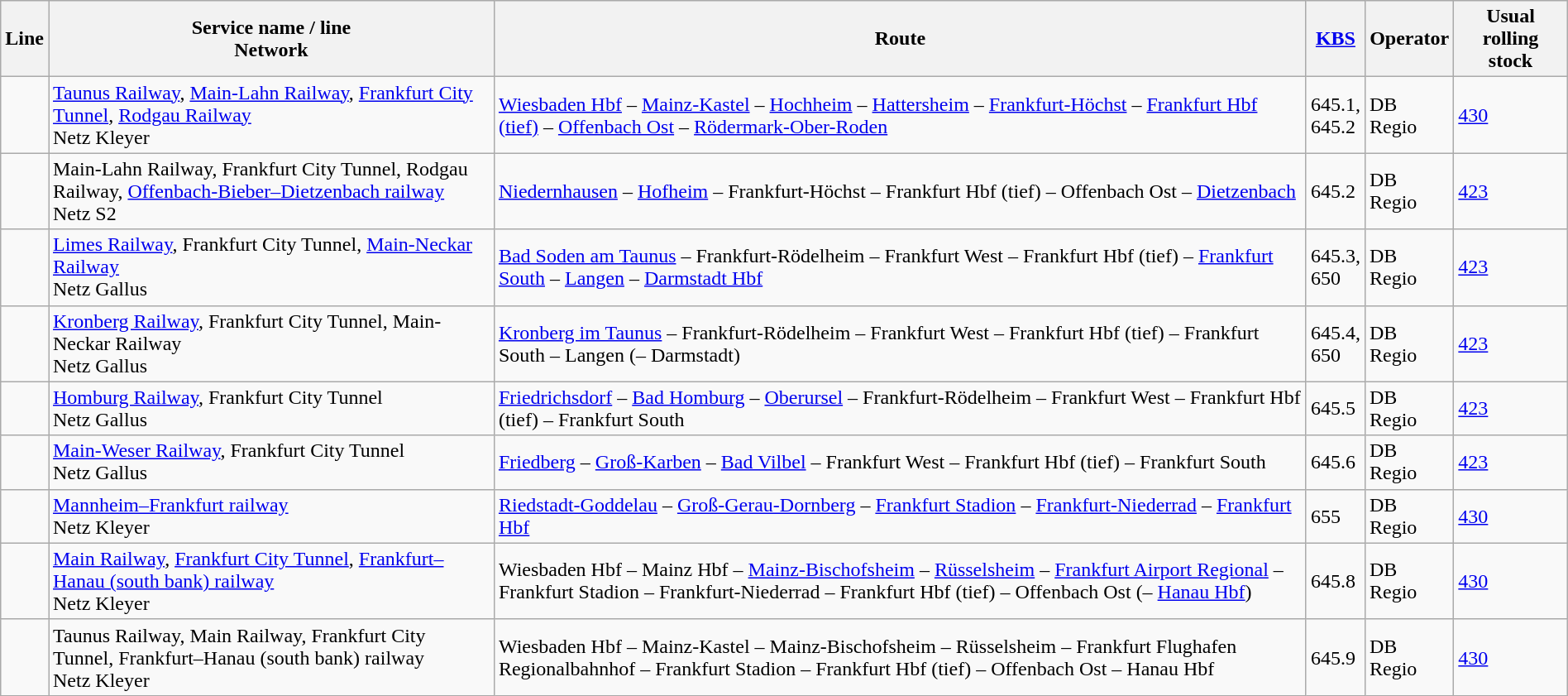<table class="wikitable" style="width:100%;">
<tr>
<th>Line</th>
<th>Service name / line<br>Network</th>
<th>Route</th>
<th style="width:20px;"><a href='#'>KBS</a></th>
<th>Operator</th>
<th>Usual rolling stock</th>
</tr>
<tr>
<td style="font-size:111%;"></td>
<td><a href='#'>Taunus Railway</a>, <a href='#'>Main-Lahn Railway</a>, <a href='#'>Frankfurt City Tunnel</a>, <a href='#'>Rodgau Railway</a><br>Netz Kleyer</td>
<td><a href='#'>Wiesbaden Hbf</a> – <a href='#'>Mainz-Kastel</a> – <a href='#'>Hochheim</a> – <a href='#'>Hattersheim</a> – <a href='#'>Frankfurt-Höchst</a> – <a href='#'>Frankfurt Hbf (tief)</a> – <a href='#'>Offenbach Ost</a> – <a href='#'>Rödermark-Ober-Roden</a></td>
<td>645.1, 645.2</td>
<td>DB Regio</td>
<td><a href='#'>430</a></td>
</tr>
<tr>
<td style="font-size:111%;"></td>
<td>Main-Lahn Railway, Frankfurt City Tunnel, Rodgau Railway, <a href='#'>Offenbach-Bieber–Dietzenbach railway</a><br>Netz S2</td>
<td><a href='#'>Niedernhausen</a> – <a href='#'>Hofheim</a> – Frankfurt-Höchst – Frankfurt Hbf (tief) – Offenbach Ost – <a href='#'>Dietzenbach</a></td>
<td>645.2</td>
<td>DB Regio</td>
<td><a href='#'>423</a></td>
</tr>
<tr>
<td style="font-size:111%;"></td>
<td><a href='#'>Limes Railway</a>, Frankfurt City Tunnel, <a href='#'>Main-Neckar Railway</a><br>Netz Gallus</td>
<td><a href='#'>Bad Soden am Taunus</a> – Frankfurt-Rödelheim – Frankfurt West – Frankfurt Hbf (tief) – <a href='#'>Frankfurt South</a> – <a href='#'>Langen</a> – <a href='#'>Darmstadt Hbf</a></td>
<td>645.3, 650</td>
<td>DB Regio</td>
<td><a href='#'>423</a></td>
</tr>
<tr>
<td style="font-size:111%;"></td>
<td><a href='#'>Kronberg Railway</a>, Frankfurt City Tunnel, Main-Neckar Railway<br>Netz Gallus</td>
<td><a href='#'>Kronberg im Taunus</a> – Frankfurt-Rödelheim – Frankfurt West – Frankfurt Hbf (tief) – Frankfurt South – Langen (– Darmstadt)</td>
<td>645.4, 650</td>
<td>DB Regio</td>
<td><a href='#'>423</a></td>
</tr>
<tr>
<td style="font-size:111%;"></td>
<td><a href='#'>Homburg Railway</a>, Frankfurt City Tunnel<br>Netz Gallus</td>
<td><a href='#'>Friedrichsdorf</a> – <a href='#'>Bad Homburg</a> – <a href='#'>Oberursel</a> – Frankfurt-Rödelheim – Frankfurt West – Frankfurt Hbf (tief) – Frankfurt South</td>
<td>645.5</td>
<td>DB Regio</td>
<td><a href='#'>423</a></td>
</tr>
<tr>
<td style="font-size:111%;"></td>
<td><a href='#'>Main-Weser Railway</a>, Frankfurt City Tunnel<br>Netz Gallus</td>
<td><a href='#'>Friedberg</a> – <a href='#'>Groß-Karben</a> – <a href='#'>Bad Vilbel</a> – Frankfurt West – Frankfurt Hbf (tief) – Frankfurt South</td>
<td>645.6</td>
<td>DB Regio</td>
<td><a href='#'>423</a></td>
</tr>
<tr>
<td style="font-size:111%;"></td>
<td><a href='#'>Mannheim–Frankfurt railway</a><br>Netz Kleyer</td>
<td><a href='#'>Riedstadt-Goddelau</a> – <a href='#'>Groß-Gerau-Dornberg</a> – <a href='#'>Frankfurt Stadion</a> – <a href='#'>Frankfurt-Niederrad</a> – <a href='#'>Frankfurt Hbf</a></td>
<td>655</td>
<td>DB Regio</td>
<td><a href='#'>430</a></td>
</tr>
<tr>
<td style="font-size:111%;"></td>
<td><a href='#'>Main Railway</a>, <a href='#'>Frankfurt City Tunnel</a>, <a href='#'>Frankfurt–Hanau (south bank) railway</a><br>Netz Kleyer</td>
<td>Wiesbaden Hbf – Mainz Hbf – <a href='#'>Mainz-Bischofsheim</a> – <a href='#'>Rüsselsheim</a> – <a href='#'>Frankfurt Airport Regional</a> – Frankfurt Stadion – Frankfurt-Niederrad – Frankfurt Hbf (tief) – Offenbach Ost (– <a href='#'>Hanau Hbf</a>)</td>
<td>645.8</td>
<td>DB Regio</td>
<td><a href='#'>430</a></td>
</tr>
<tr>
<td style="font-size:111%;"></td>
<td>Taunus Railway, Main Railway, Frankfurt City Tunnel, Frankfurt–Hanau (south bank) railway<br>Netz Kleyer</td>
<td>Wiesbaden Hbf – Mainz-Kastel – Mainz-Bischofsheim – Rüsselsheim – Frankfurt Flughafen Regionalbahnhof – Frankfurt Stadion – Frankfurt Hbf (tief) – Offenbach Ost – Hanau Hbf</td>
<td>645.9</td>
<td>DB Regio</td>
<td><a href='#'>430</a></td>
</tr>
</table>
